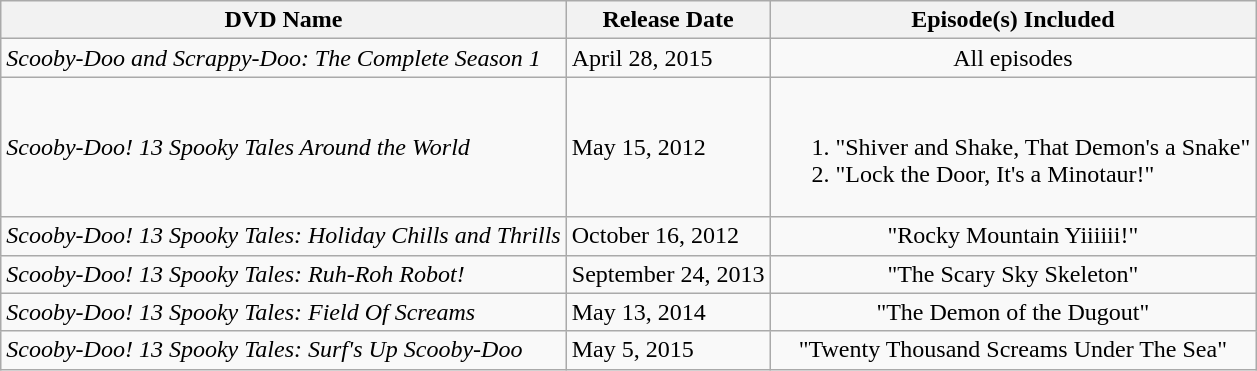<table class="wikitable">
<tr>
<th>DVD Name</th>
<th>Release Date</th>
<th>Episode(s) Included</th>
</tr>
<tr>
<td><em>Scooby-Doo and Scrappy-Doo: The Complete Season 1</em></td>
<td>April 28, 2015</td>
<td style="text-align:center;">All episodes</td>
</tr>
<tr>
<td><em>Scooby-Doo! 13 Spooky Tales Around the World</em></td>
<td>May 15, 2012</td>
<td><br><ol><li>"Shiver and Shake, That Demon's a Snake"</li><li>"Lock the Door, It's a Minotaur!"</li></ol></td>
</tr>
<tr>
<td><em>Scooby-Doo! 13 Spooky Tales: Holiday Chills and Thrills</em></td>
<td>October 16, 2012</td>
<td style="text-align:center;">"Rocky Mountain Yiiiiii!"</td>
</tr>
<tr>
<td><em>Scooby-Doo! 13 Spooky Tales: Ruh-Roh Robot!</em></td>
<td>September 24, 2013</td>
<td style="text-align:center;">"The Scary Sky Skeleton"</td>
</tr>
<tr>
<td><em>Scooby-Doo! 13 Spooky Tales: Field Of Screams</em></td>
<td>May 13, 2014</td>
<td style="text-align:center;">"The Demon of the Dugout"</td>
</tr>
<tr>
<td><em>Scooby-Doo! 13 Spooky Tales: Surf's Up Scooby-Doo</em></td>
<td>May 5, 2015</td>
<td style="text-align:center;">"Twenty Thousand Screams Under The Sea"</td>
</tr>
</table>
